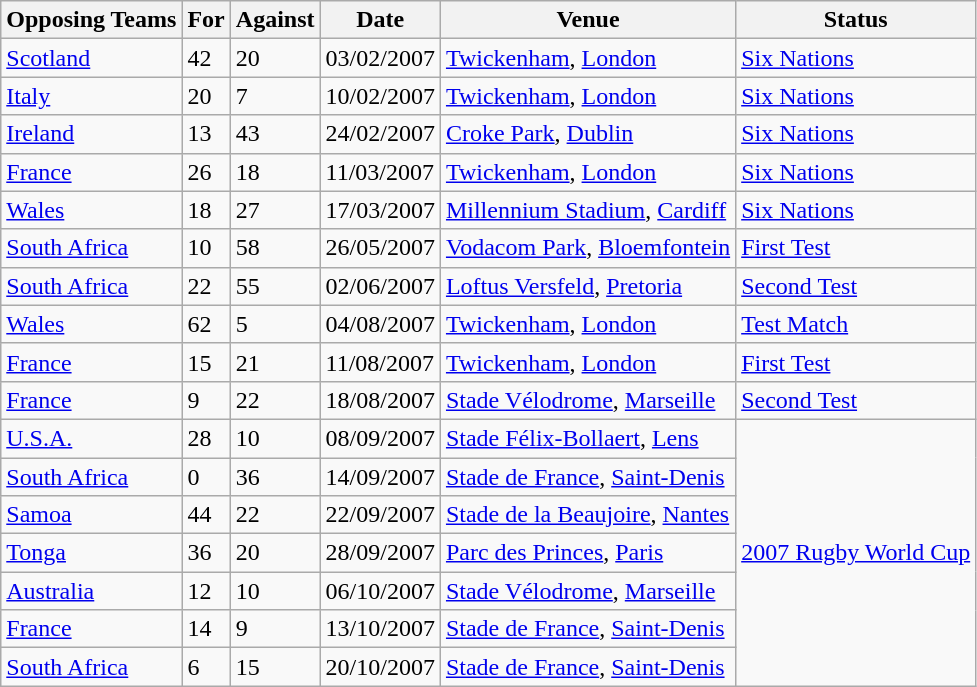<table class="wikitable">
<tr>
<th>Opposing Teams</th>
<th>For</th>
<th>Against</th>
<th>Date</th>
<th>Venue</th>
<th>Status</th>
</tr>
<tr>
<td><a href='#'>Scotland</a></td>
<td>42</td>
<td>20</td>
<td>03/02/2007</td>
<td><a href='#'>Twickenham</a>, <a href='#'>London</a></td>
<td><a href='#'>Six Nations</a></td>
</tr>
<tr>
<td><a href='#'>Italy</a></td>
<td>20</td>
<td>7</td>
<td>10/02/2007</td>
<td><a href='#'>Twickenham</a>, <a href='#'>London</a></td>
<td><a href='#'>Six Nations</a></td>
</tr>
<tr>
<td><a href='#'>Ireland</a></td>
<td>13</td>
<td>43</td>
<td>24/02/2007</td>
<td><a href='#'>Croke Park</a>, <a href='#'>Dublin</a></td>
<td><a href='#'>Six Nations</a></td>
</tr>
<tr>
<td><a href='#'>France</a></td>
<td>26</td>
<td>18</td>
<td>11/03/2007</td>
<td><a href='#'>Twickenham</a>, <a href='#'>London</a></td>
<td><a href='#'>Six Nations</a></td>
</tr>
<tr>
<td><a href='#'>Wales</a></td>
<td>18</td>
<td>27</td>
<td>17/03/2007</td>
<td><a href='#'>Millennium Stadium</a>, <a href='#'>Cardiff</a></td>
<td><a href='#'>Six Nations</a></td>
</tr>
<tr>
<td><a href='#'>South Africa</a></td>
<td>10</td>
<td>58</td>
<td>26/05/2007</td>
<td><a href='#'>Vodacom Park</a>, <a href='#'>Bloemfontein</a></td>
<td><a href='#'>First Test</a></td>
</tr>
<tr>
<td><a href='#'>South Africa</a></td>
<td>22</td>
<td>55</td>
<td>02/06/2007</td>
<td><a href='#'>Loftus Versfeld</a>, <a href='#'>Pretoria</a></td>
<td><a href='#'>Second Test</a></td>
</tr>
<tr>
<td><a href='#'>Wales</a></td>
<td>62</td>
<td>5</td>
<td>04/08/2007</td>
<td><a href='#'>Twickenham</a>, <a href='#'>London</a></td>
<td><a href='#'>Test Match</a></td>
</tr>
<tr>
<td><a href='#'>France</a></td>
<td>15</td>
<td>21</td>
<td>11/08/2007</td>
<td><a href='#'>Twickenham</a>, <a href='#'>London</a></td>
<td><a href='#'>First Test</a></td>
</tr>
<tr>
<td><a href='#'>France</a></td>
<td>9</td>
<td>22</td>
<td>18/08/2007</td>
<td><a href='#'>Stade Vélodrome</a>, <a href='#'>Marseille</a></td>
<td><a href='#'>Second Test</a></td>
</tr>
<tr>
<td><a href='#'>U.S.A.</a></td>
<td>28</td>
<td>10</td>
<td>08/09/2007</td>
<td><a href='#'>Stade Félix-Bollaert</a>, <a href='#'>Lens</a></td>
<td rowspan=7><a href='#'>2007 Rugby World Cup</a></td>
</tr>
<tr>
<td><a href='#'>South Africa</a></td>
<td>0</td>
<td>36</td>
<td>14/09/2007</td>
<td><a href='#'>Stade de France</a>, <a href='#'>Saint-Denis</a></td>
</tr>
<tr>
<td><a href='#'>Samoa</a></td>
<td>44</td>
<td>22</td>
<td>22/09/2007</td>
<td><a href='#'>Stade de la Beaujoire</a>, <a href='#'>Nantes</a></td>
</tr>
<tr>
<td><a href='#'>Tonga</a></td>
<td>36</td>
<td>20</td>
<td>28/09/2007</td>
<td><a href='#'>Parc des Princes</a>, <a href='#'>Paris</a></td>
</tr>
<tr>
<td><a href='#'>Australia</a></td>
<td>12</td>
<td>10</td>
<td>06/10/2007</td>
<td><a href='#'>Stade Vélodrome</a>, <a href='#'>Marseille</a></td>
</tr>
<tr>
<td><a href='#'>France</a></td>
<td>14</td>
<td>9</td>
<td>13/10/2007</td>
<td><a href='#'>Stade de France</a>, <a href='#'>Saint-Denis</a></td>
</tr>
<tr>
<td><a href='#'>South Africa</a></td>
<td>6</td>
<td>15</td>
<td>20/10/2007</td>
<td><a href='#'>Stade de France</a>, <a href='#'>Saint-Denis</a></td>
</tr>
</table>
